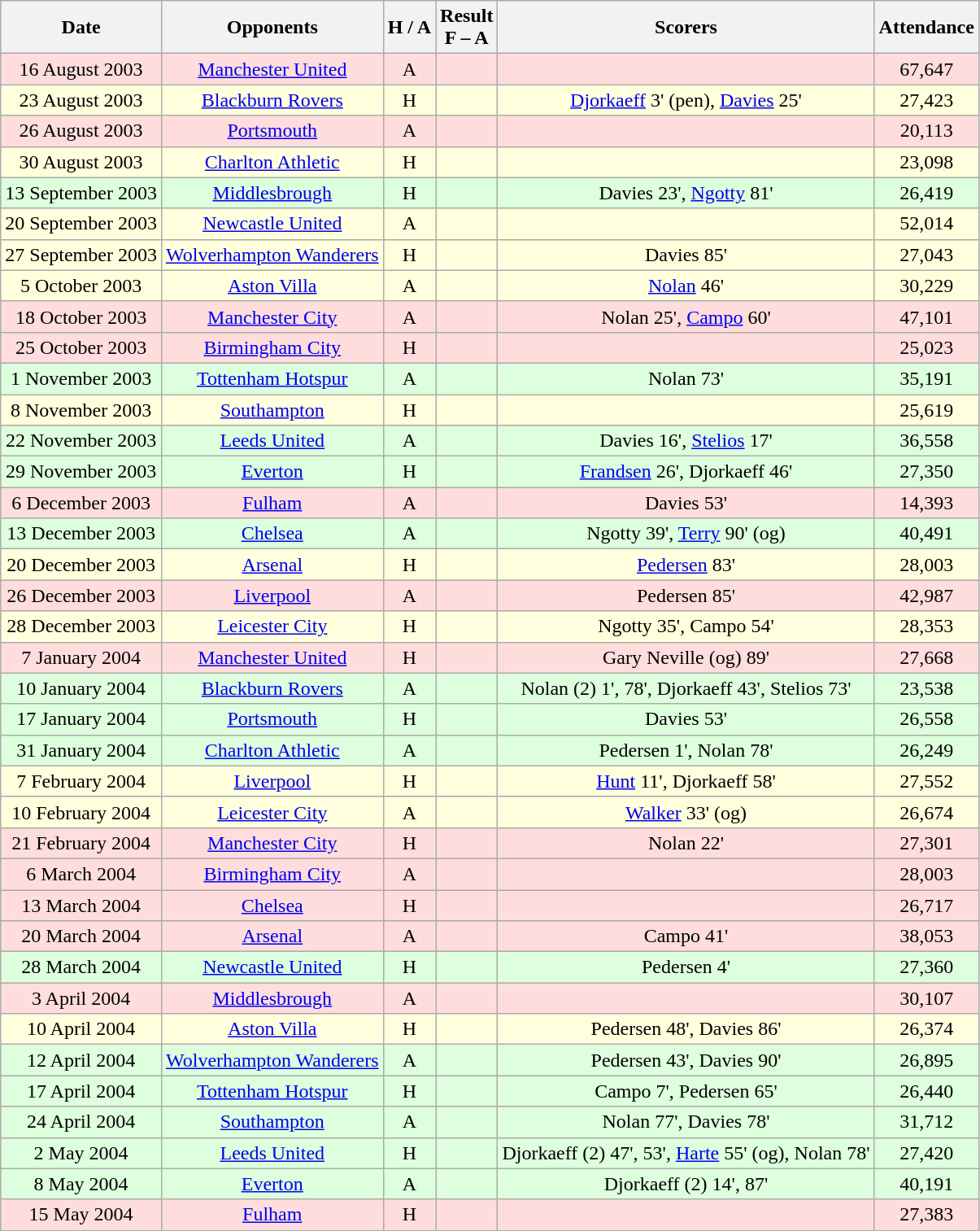<table class="wikitable" style="text-align:center">
<tr>
<th>Date</th>
<th>Opponents</th>
<th>H / A</th>
<th>Result<br>F – A</th>
<th>Scorers</th>
<th>Attendance</th>
</tr>
<tr bgcolor="#ffdddd">
<td>16 August 2003</td>
<td><a href='#'>Manchester United</a></td>
<td>A</td>
<td></td>
<td></td>
<td>67,647</td>
</tr>
<tr bgcolor="#ffffdd">
<td>23 August 2003</td>
<td><a href='#'>Blackburn Rovers</a></td>
<td>H</td>
<td></td>
<td><a href='#'>Djorkaeff</a> 3' (pen), <a href='#'>Davies</a> 25'</td>
<td>27,423</td>
</tr>
<tr bgcolor="#ffdddd">
<td>26 August 2003</td>
<td><a href='#'>Portsmouth</a></td>
<td>A</td>
<td></td>
<td></td>
<td>20,113</td>
</tr>
<tr bgcolor="#ffffdd">
<td>30 August 2003</td>
<td><a href='#'>Charlton Athletic</a></td>
<td>H</td>
<td></td>
<td></td>
<td>23,098</td>
</tr>
<tr bgcolor="#ddffdd">
<td>13 September 2003</td>
<td><a href='#'>Middlesbrough</a></td>
<td>H</td>
<td></td>
<td>Davies 23', <a href='#'>Ngotty</a> 81'</td>
<td>26,419</td>
</tr>
<tr bgcolor="#ffffdd">
<td>20 September 2003</td>
<td><a href='#'>Newcastle United</a></td>
<td>A</td>
<td></td>
<td></td>
<td>52,014</td>
</tr>
<tr bgcolor="#ffffdd">
<td>27 September 2003</td>
<td><a href='#'>Wolverhampton Wanderers</a></td>
<td>H</td>
<td></td>
<td>Davies 85'</td>
<td>27,043</td>
</tr>
<tr bgcolor="#ffffdd">
<td>5 October 2003</td>
<td><a href='#'>Aston Villa</a></td>
<td>A</td>
<td></td>
<td><a href='#'>Nolan</a> 46'</td>
<td>30,229</td>
</tr>
<tr bgcolor="#ffdddd">
<td>18 October 2003</td>
<td><a href='#'>Manchester City</a></td>
<td>A</td>
<td></td>
<td>Nolan 25', <a href='#'>Campo</a> 60'</td>
<td>47,101</td>
</tr>
<tr bgcolor="#ffdddd">
<td>25 October 2003</td>
<td><a href='#'>Birmingham City</a></td>
<td>H</td>
<td></td>
<td></td>
<td>25,023</td>
</tr>
<tr bgcolor="#ddffdd">
<td>1 November 2003</td>
<td><a href='#'>Tottenham Hotspur</a></td>
<td>A</td>
<td></td>
<td>Nolan 73'</td>
<td>35,191</td>
</tr>
<tr bgcolor="#ffffdd">
<td>8 November 2003</td>
<td><a href='#'>Southampton</a></td>
<td>H</td>
<td></td>
<td></td>
<td>25,619</td>
</tr>
<tr bgcolor="#ddffdd">
<td>22 November 2003</td>
<td><a href='#'>Leeds United</a></td>
<td>A</td>
<td></td>
<td>Davies 16', <a href='#'>Stelios</a> 17'</td>
<td>36,558</td>
</tr>
<tr bgcolor="#ddffdd">
<td>29 November 2003</td>
<td><a href='#'>Everton</a></td>
<td>H</td>
<td></td>
<td><a href='#'>Frandsen</a> 26', Djorkaeff 46'</td>
<td>27,350</td>
</tr>
<tr bgcolor="#ffdddd">
<td>6 December 2003</td>
<td><a href='#'>Fulham</a></td>
<td>A</td>
<td></td>
<td>Davies 53'</td>
<td>14,393</td>
</tr>
<tr bgcolor="#ddffdd">
<td>13 December 2003</td>
<td><a href='#'>Chelsea</a></td>
<td>A</td>
<td></td>
<td>Ngotty 39', <a href='#'>Terry</a> 90' (og)</td>
<td>40,491</td>
</tr>
<tr bgcolor="#ffffdd">
<td>20 December 2003</td>
<td><a href='#'>Arsenal</a></td>
<td>H</td>
<td></td>
<td><a href='#'>Pedersen</a> 83'</td>
<td>28,003</td>
</tr>
<tr bgcolor="#ffdddd">
<td>26 December 2003</td>
<td><a href='#'>Liverpool</a></td>
<td>A</td>
<td></td>
<td>Pedersen 85'</td>
<td>42,987</td>
</tr>
<tr bgcolor="#ffffdd">
<td>28 December 2003</td>
<td><a href='#'>Leicester City</a></td>
<td>H</td>
<td></td>
<td>Ngotty 35', Campo 54'</td>
<td>28,353</td>
</tr>
<tr bgcolor="#ffdddd">
<td>7 January 2004</td>
<td><a href='#'>Manchester United</a></td>
<td>H</td>
<td></td>
<td>Gary Neville (og) 89'</td>
<td>27,668</td>
</tr>
<tr bgcolor="#ddffdd">
<td>10 January 2004</td>
<td><a href='#'>Blackburn Rovers</a></td>
<td>A</td>
<td></td>
<td>Nolan (2) 1', 78', Djorkaeff 43', Stelios 73'</td>
<td>23,538</td>
</tr>
<tr bgcolor="#ddffdd">
<td>17 January 2004</td>
<td><a href='#'>Portsmouth</a></td>
<td>H</td>
<td></td>
<td>Davies 53'</td>
<td>26,558</td>
</tr>
<tr bgcolor="#ddffdd">
<td>31 January 2004</td>
<td><a href='#'>Charlton Athletic</a></td>
<td>A</td>
<td></td>
<td>Pedersen 1', Nolan 78'</td>
<td>26,249</td>
</tr>
<tr bgcolor="#ffffdd">
<td>7 February 2004</td>
<td><a href='#'>Liverpool</a></td>
<td>H</td>
<td></td>
<td><a href='#'>Hunt</a> 11', Djorkaeff 58'</td>
<td>27,552</td>
</tr>
<tr bgcolor="#ffffdd">
<td>10 February 2004</td>
<td><a href='#'>Leicester City</a></td>
<td>A</td>
<td></td>
<td><a href='#'>Walker</a> 33' (og)</td>
<td>26,674</td>
</tr>
<tr bgcolor="#ffdddd">
<td>21 February 2004</td>
<td><a href='#'>Manchester City</a></td>
<td>H</td>
<td></td>
<td>Nolan 22'</td>
<td>27,301</td>
</tr>
<tr bgcolor="#ffdddd">
<td>6 March 2004</td>
<td><a href='#'>Birmingham City</a></td>
<td>A</td>
<td></td>
<td></td>
<td>28,003</td>
</tr>
<tr bgcolor="#ffdddd">
<td>13 March 2004</td>
<td><a href='#'>Chelsea</a></td>
<td>H</td>
<td></td>
<td></td>
<td>26,717</td>
</tr>
<tr bgcolor="#ffdddd">
<td>20 March 2004</td>
<td><a href='#'>Arsenal</a></td>
<td>A</td>
<td></td>
<td>Campo 41'</td>
<td>38,053</td>
</tr>
<tr bgcolor="#ddffdd">
<td>28 March 2004</td>
<td><a href='#'>Newcastle United</a></td>
<td>H</td>
<td></td>
<td>Pedersen 4'</td>
<td>27,360</td>
</tr>
<tr bgcolor="#ffdddd">
<td>3 April 2004</td>
<td><a href='#'>Middlesbrough</a></td>
<td>A</td>
<td></td>
<td></td>
<td>30,107</td>
</tr>
<tr bgcolor="#ffffdd">
<td>10 April 2004</td>
<td><a href='#'>Aston Villa</a></td>
<td>H</td>
<td></td>
<td>Pedersen 48', Davies 86'</td>
<td>26,374</td>
</tr>
<tr bgcolor="#ddffdd">
<td>12 April 2004</td>
<td><a href='#'>Wolverhampton Wanderers</a></td>
<td>A</td>
<td></td>
<td>Pedersen 43', Davies 90'</td>
<td>26,895</td>
</tr>
<tr bgcolor="#ddffdd">
<td>17 April 2004</td>
<td><a href='#'>Tottenham Hotspur</a></td>
<td>H</td>
<td></td>
<td>Campo 7', Pedersen 65'</td>
<td>26,440</td>
</tr>
<tr bgcolor="#ddffdd">
<td>24 April 2004</td>
<td><a href='#'>Southampton</a></td>
<td>A</td>
<td></td>
<td>Nolan 77', Davies 78'</td>
<td>31,712</td>
</tr>
<tr bgcolor="#ddffdd">
<td>2 May 2004</td>
<td><a href='#'>Leeds United</a></td>
<td>H</td>
<td></td>
<td>Djorkaeff (2) 47', 53', <a href='#'>Harte</a> 55' (og), Nolan 78'</td>
<td>27,420</td>
</tr>
<tr bgcolor="#ddffdd">
<td>8 May 2004</td>
<td><a href='#'>Everton</a></td>
<td>A</td>
<td></td>
<td>Djorkaeff (2) 14', 87'</td>
<td>40,191</td>
</tr>
<tr bgcolor="#ffdddd">
<td>15 May 2004</td>
<td><a href='#'>Fulham</a></td>
<td>H</td>
<td></td>
<td></td>
<td>27,383</td>
</tr>
</table>
